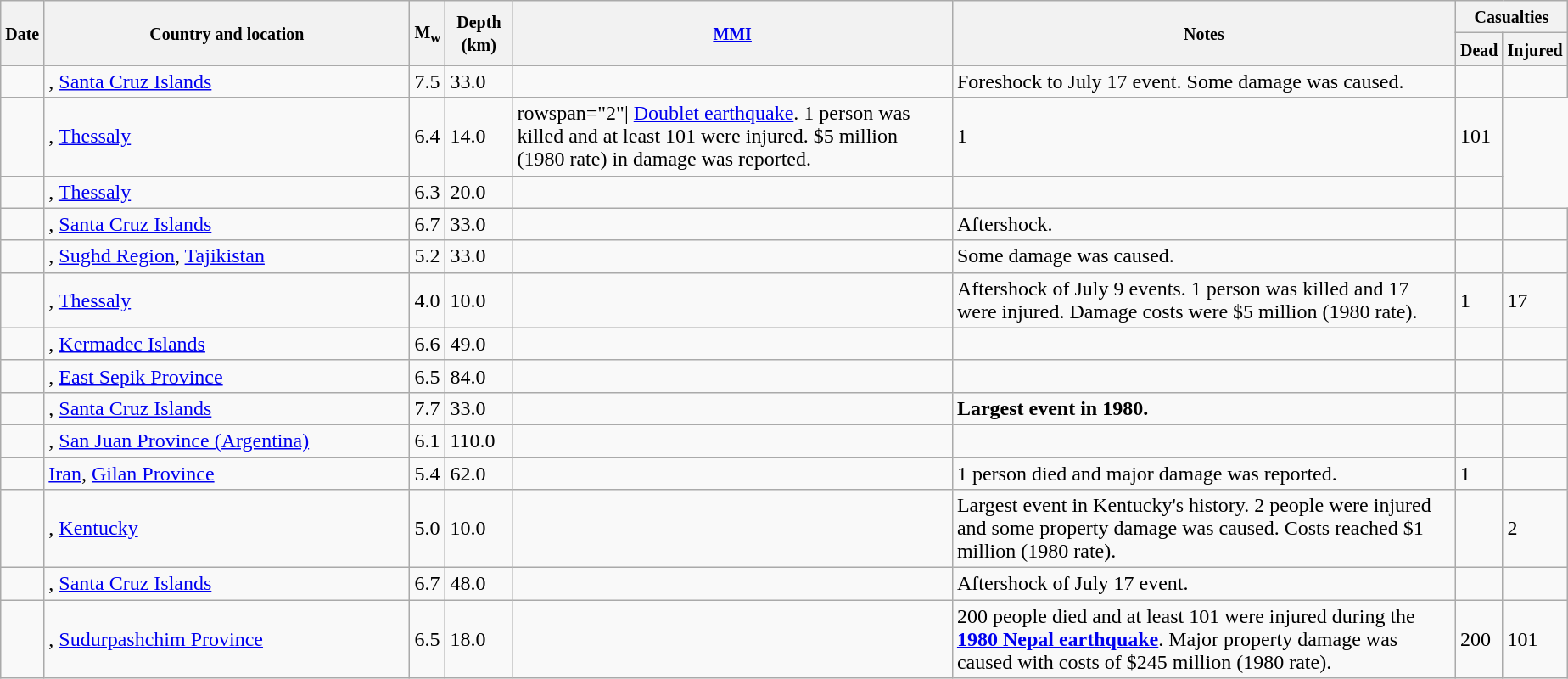<table class="wikitable sortable sort-under" style="border:1px black; margin-left:1em;">
<tr>
<th rowspan="2"><small>Date</small></th>
<th rowspan="2" style="width: 280px"><small>Country and location</small></th>
<th rowspan="2"><small>M<sub>w</sub></small></th>
<th rowspan="2"><small>Depth (km)</small></th>
<th rowspan="2"><small><a href='#'>MMI</a></small></th>
<th rowspan="2" class="unsortable"><small>Notes</small></th>
<th colspan="2"><small>Casualties</small></th>
</tr>
<tr>
<th><small>Dead</small></th>
<th><small>Injured</small></th>
</tr>
<tr>
<td></td>
<td>, <a href='#'>Santa Cruz Islands</a></td>
<td>7.5</td>
<td>33.0</td>
<td></td>
<td>Foreshock to July 17 event. Some damage was caused.</td>
<td></td>
<td></td>
</tr>
<tr>
<td></td>
<td>, <a href='#'>Thessaly</a></td>
<td>6.4</td>
<td>14.0</td>
<td>rowspan="2"| <a href='#'>Doublet earthquake</a>. 1 person was killed and at least 101 were injured. $5 million (1980 rate) in damage was reported.</td>
<td>1</td>
<td>101</td>
</tr>
<tr>
<td></td>
<td>, <a href='#'>Thessaly</a></td>
<td>6.3</td>
<td>20.0</td>
<td></td>
<td></td>
<td></td>
</tr>
<tr>
<td></td>
<td>, <a href='#'>Santa Cruz Islands</a></td>
<td>6.7</td>
<td>33.0</td>
<td></td>
<td>Aftershock.</td>
<td></td>
<td></td>
</tr>
<tr>
<td></td>
<td>, <a href='#'>Sughd Region</a>, <a href='#'>Tajikistan</a></td>
<td>5.2</td>
<td>33.0</td>
<td></td>
<td>Some damage was caused.</td>
<td></td>
<td></td>
</tr>
<tr>
<td></td>
<td>, <a href='#'>Thessaly</a></td>
<td>4.0</td>
<td>10.0</td>
<td></td>
<td>Aftershock of July 9 events. 1 person was killed and 17 were injured. Damage costs were $5 million (1980 rate).</td>
<td>1</td>
<td>17</td>
</tr>
<tr>
<td></td>
<td>, <a href='#'>Kermadec Islands</a></td>
<td>6.6</td>
<td>49.0</td>
<td></td>
<td></td>
<td></td>
<td></td>
</tr>
<tr>
<td></td>
<td>, <a href='#'>East Sepik Province</a></td>
<td>6.5</td>
<td>84.0</td>
<td></td>
<td></td>
<td></td>
<td></td>
</tr>
<tr>
<td></td>
<td>, <a href='#'>Santa Cruz Islands</a></td>
<td>7.7</td>
<td>33.0</td>
<td></td>
<td><strong>Largest event in 1980.</strong></td>
<td></td>
<td></td>
</tr>
<tr>
<td></td>
<td>, <a href='#'>San Juan Province (Argentina)</a></td>
<td>6.1</td>
<td>110.0</td>
<td></td>
<td></td>
<td></td>
<td></td>
</tr>
<tr>
<td></td>
<td> <a href='#'>Iran</a>, <a href='#'>Gilan Province</a></td>
<td>5.4</td>
<td>62.0</td>
<td></td>
<td>1 person died and major damage was reported.</td>
<td>1</td>
<td></td>
</tr>
<tr>
<td></td>
<td>, <a href='#'>Kentucky</a></td>
<td>5.0</td>
<td>10.0</td>
<td></td>
<td>Largest event in Kentucky's history. 2 people were injured and some property damage was caused. Costs reached $1 million (1980 rate).</td>
<td></td>
<td>2</td>
</tr>
<tr>
<td></td>
<td>, <a href='#'>Santa Cruz Islands</a></td>
<td>6.7</td>
<td>48.0</td>
<td></td>
<td>Aftershock of July 17 event.</td>
<td></td>
<td></td>
</tr>
<tr>
<td></td>
<td>, <a href='#'>Sudurpashchim Province</a></td>
<td>6.5</td>
<td>18.0</td>
<td></td>
<td>200 people died and at least 101 were injured during the <strong><a href='#'>1980 Nepal earthquake</a></strong>. Major property damage was caused with costs of $245 million (1980 rate).</td>
<td>200</td>
<td>101</td>
</tr>
</table>
